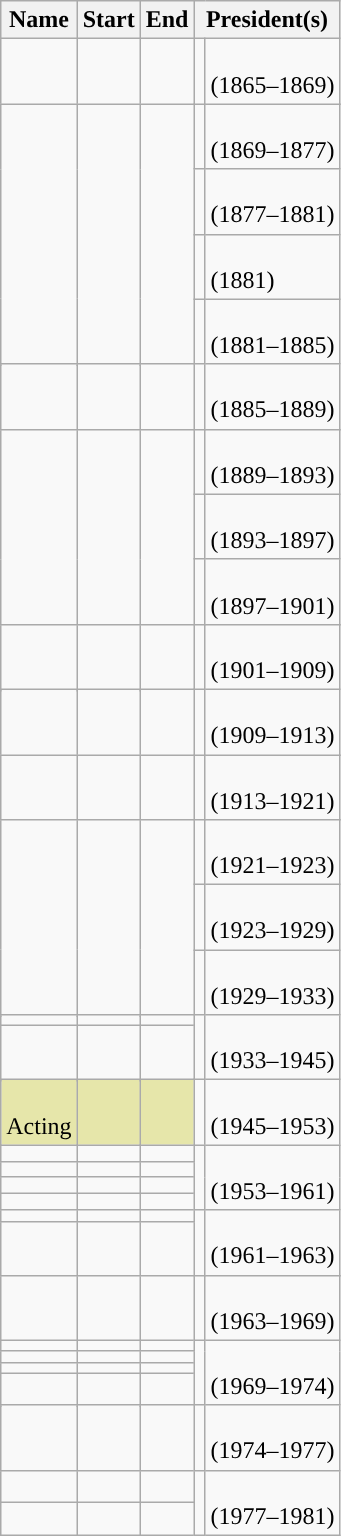<table class="wikitable sortable">
<tr>
<th>Name</th>
<th>Start</th>
<th>End</th>
<th colspan=2>President(s)</th>
</tr>
<tr>
<td rowspan=2></td>
<td rowspan=2></td>
<td rowspan=2></td>
<td style="background-color:"></td>
<td><br>(1865–1869)</td>
</tr>
<tr>
<td rowspan=2 style="background-color:"></td>
<td rowspan=2><br>(1869–1877)</td>
</tr>
<tr>
<td rowspan=5></td>
<td rowspan=5></td>
<td rowspan=5></td>
</tr>
<tr>
<td style="background-color:"></td>
<td><br>(1877–1881)</td>
</tr>
<tr>
<td style="background-color:"></td>
<td><br>(1881)</td>
</tr>
<tr>
<td style="background-color:"></td>
<td><br>(1881–1885)</td>
</tr>
<tr>
<td rowspan=2 style="background-color:"></td>
<td rowspan=2><br>(1885–1889)</td>
</tr>
<tr>
<td rowspan=2></td>
<td rowspan=2></td>
<td rowspan=2></td>
</tr>
<tr>
<td rowspan=2 style="background-color:"></td>
<td rowspan=2><br>(1889–1893)</td>
</tr>
<tr>
<td rowspan=4></td>
<td rowspan=4></td>
<td rowspan=4></td>
</tr>
<tr>
<td style="background-color:"></td>
<td><br>(1893–1897)</td>
</tr>
<tr>
<td style="background-color:"></td>
<td><br>(1897–1901)</td>
</tr>
<tr>
<td rowspan=2 style="background-color:"></td>
<td rowspan=2><br>(1901–1909)</td>
</tr>
<tr>
<td rowspan=2></td>
<td rowspan=2></td>
<td rowspan=2></td>
</tr>
<tr>
<td rowspan=2 style="background-color:"></td>
<td rowspan=2><br>(1909–1913)</td>
</tr>
<tr>
<td rowspan=2></td>
<td rowspan=2></td>
<td rowspan=2></td>
</tr>
<tr>
<td rowspan=2 style="background-color:"></td>
<td rowspan=2><br>(1913–1921)</td>
</tr>
<tr>
<td rowspan=2></td>
<td rowspan=2></td>
<td rowspan=2></td>
</tr>
<tr>
<td rowspan=2 style="background-color:"></td>
<td rowspan=2><br>(1921–1923)</td>
</tr>
<tr>
<td rowspan=4></td>
<td rowspan=4></td>
<td rowspan=4></td>
</tr>
<tr>
<td style="background-color:"></td>
<td><br>(1923–1929)</td>
</tr>
<tr>
<td style="background-color:"></td>
<td><br>(1929–1933)</td>
</tr>
<tr>
<td rowspan=3 style="background-color:"></td>
<td rowspan=3><br>(1933–1945)</td>
</tr>
<tr>
<td></td>
<td></td>
<td></td>
</tr>
<tr>
<td rowspan=2></td>
<td rowspan=2></td>
<td rowspan=2></td>
</tr>
<tr>
<td rowspan=3 style="background-color:"></td>
<td rowspan=3><br>(1945–1953)</td>
</tr>
<tr bgcolor="#e6e6aa">
<td><br>Acting</td>
<td></td>
<td></td>
</tr>
<tr>
<td rowspan=2></td>
<td rowspan=2></td>
<td rowspan=2></td>
</tr>
<tr>
<td rowspan=4 style="background-color:"></td>
<td rowspan=4><br>(1953–1961)</td>
</tr>
<tr>
<td></td>
<td></td>
<td></td>
</tr>
<tr>
<td></td>
<td></td>
<td></td>
</tr>
<tr>
<td></td>
<td></td>
<td></td>
</tr>
<tr>
<td></td>
<td></td>
<td></td>
<td rowspan=2 style="background-color:"></td>
<td rowspan=2><br>(1961–1963)</td>
</tr>
<tr>
<td rowspan=2></td>
<td rowspan=2></td>
<td rowspan=2></td>
</tr>
<tr>
<td rowspan=2 style="background-color:"></td>
<td rowspan=2><br>(1963–1969)</td>
</tr>
<tr>
<td></td>
<td></td>
<td></td>
</tr>
<tr>
<td></td>
<td></td>
<td></td>
<td rowspan=4 style="background-color:"></td>
<td rowspan=4><br>(1969–1974)</td>
</tr>
<tr>
<td></td>
<td></td>
<td></td>
</tr>
<tr>
<td></td>
<td></td>
<td></td>
</tr>
<tr>
<td rowspan=2></td>
<td rowspan=2></td>
<td rowspan=2></td>
</tr>
<tr>
<td rowspan=2 style="background-color:"></td>
<td rowspan=2><br>(1974–1977)</td>
</tr>
<tr>
<td></td>
<td></td>
<td></td>
</tr>
<tr>
<td></td>
<td></td>
<td></td>
<td rowspan=2 style="background-color:"></td>
<td rowspan=2><br>(1977–1981)</td>
</tr>
<tr>
<td></td>
<td></td>
<td></td>
</tr>
</table>
